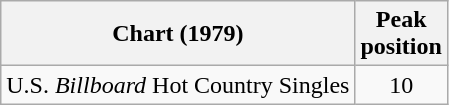<table class="wikitable">
<tr>
<th align="left">Chart (1979)</th>
<th align="center">Peak<br>position</th>
</tr>
<tr>
<td align="left">U.S. <em>Billboard</em> Hot Country Singles</td>
<td align="center">10</td>
</tr>
</table>
